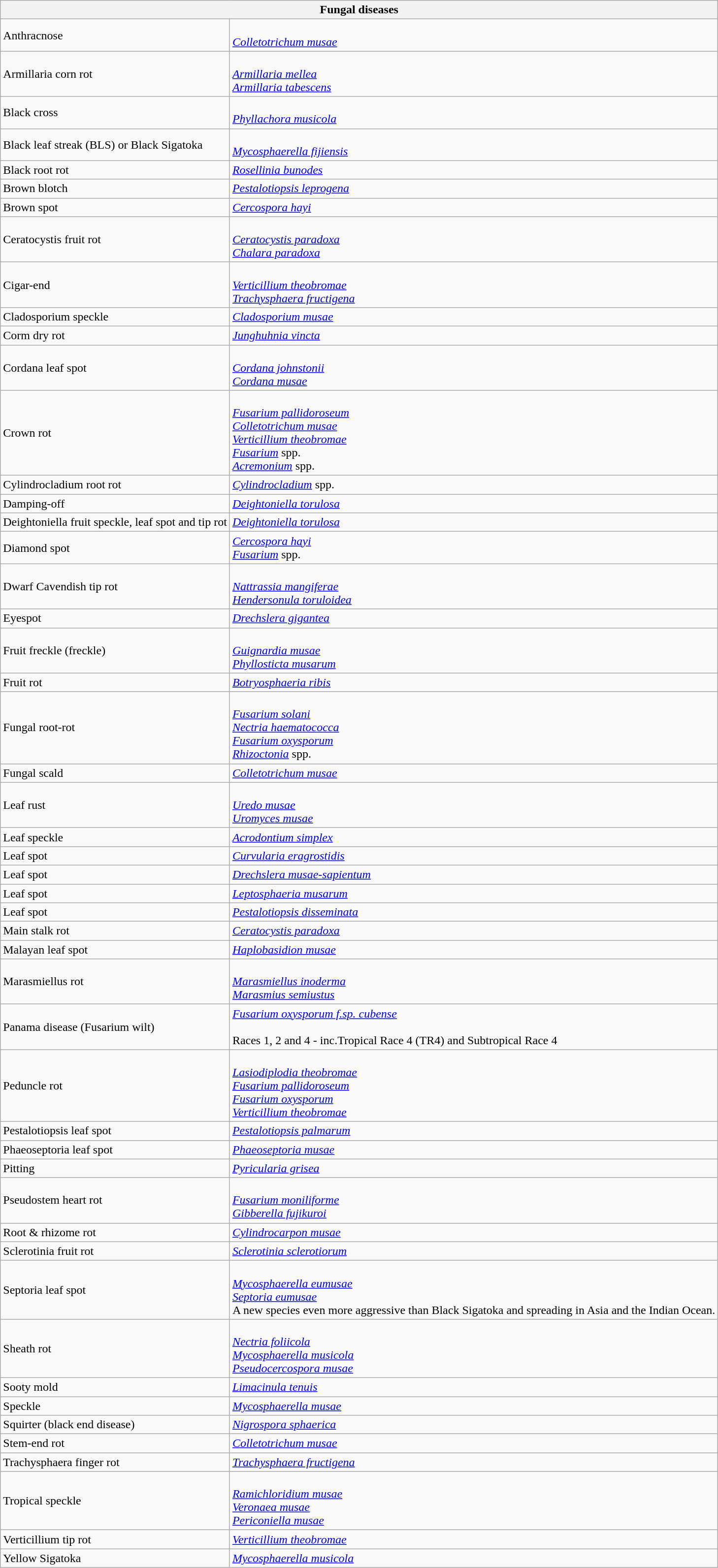<table class="wikitable" style="clear">
<tr>
<th colspan=2><strong>Fungal diseases</strong><br></th>
</tr>
<tr>
<td>Anthracnose</td>
<td><br><em><a href='#'>Colletotrichum musae</a></em></td>
</tr>
<tr>
<td>Armillaria corn rot</td>
<td><br><em><a href='#'>Armillaria mellea</a></em><br>
<em><a href='#'>Armillaria tabescens</a></em></td>
</tr>
<tr>
<td>Black cross</td>
<td><br><em><a href='#'>Phyllachora musicola</a></em></td>
</tr>
<tr>
<td>Black leaf streak (BLS) or Black Sigatoka</td>
<td><br><em><a href='#'>Mycosphaerella fijiensis</a></em><br></td>
</tr>
<tr>
<td>Black root rot</td>
<td><em><a href='#'>Rosellinia bunodes</a></em></td>
</tr>
<tr>
<td>Brown blotch</td>
<td><em><a href='#'>Pestalotiopsis leprogena</a></em></td>
</tr>
<tr>
<td>Brown spot</td>
<td><em><a href='#'>Cercospora hayi</a></em></td>
</tr>
<tr>
<td>Ceratocystis fruit rot</td>
<td><br><em><a href='#'>Ceratocystis paradoxa</a></em><br>
<em><a href='#'>Chalara paradoxa</a></em> </td>
</tr>
<tr>
<td>Cigar-end</td>
<td><br><em><a href='#'>Verticillium theobromae</a></em><br>
<em><a href='#'>Trachysphaera fructigena</a></em></td>
</tr>
<tr>
<td>Cladosporium speckle</td>
<td><em><a href='#'>Cladosporium musae</a></em></td>
</tr>
<tr>
<td>Corm dry rot</td>
<td><em><a href='#'>Junghuhnia vincta</a></em></td>
</tr>
<tr>
<td>Cordana leaf spot</td>
<td><br><em><a href='#'>Cordana johnstonii</a></em><br>
<em><a href='#'>Cordana musae</a></em></td>
</tr>
<tr>
<td>Crown rot</td>
<td><br><em><a href='#'>Fusarium pallidoroseum</a></em><br>
<em><a href='#'>Colletotrichum musae</a></em><br>
<em><a href='#'>Verticillium theobromae</a></em><br>
<em><a href='#'>Fusarium</a></em> spp. <br>
<em><a href='#'>Acremonium</a></em> spp.</td>
</tr>
<tr>
<td>Cylindrocladium root rot</td>
<td><em><a href='#'>Cylindrocladium</a></em> spp.</td>
</tr>
<tr>
<td>Damping-off</td>
<td><em><a href='#'>Deightoniella torulosa</a></em></td>
</tr>
<tr>
<td>Deightoniella fruit speckle, leaf spot and tip rot</td>
<td><em><a href='#'>Deightoniella torulosa</a></em></td>
</tr>
<tr>
<td>Diamond spot</td>
<td><em><a href='#'>Cercospora hayi</a></em><br><em><a href='#'>Fusarium</a></em> spp.</td>
</tr>
<tr>
<td>Dwarf Cavendish tip rot</td>
<td><br><em><a href='#'>Nattrassia mangiferae</a></em> <br>
 <em><a href='#'>Hendersonula toruloidea</a></em></td>
</tr>
<tr>
<td>Eyespot</td>
<td><em><a href='#'>Drechslera gigantea</a></em></td>
</tr>
<tr>
<td>Fruit freckle (freckle)</td>
<td><br><em><a href='#'>Guignardia musae</a></em><br>
<em><a href='#'>Phyllosticta musarum</a></em> </td>
</tr>
<tr>
<td>Fruit rot</td>
<td><em><a href='#'>Botryosphaeria ribis</a></em></td>
</tr>
<tr>
<td>Fungal root-rot</td>
<td><br><em><a href='#'>Fusarium solani</a></em><br>
<em><a href='#'>Nectria haematococca</a></em> <br>
<em><a href='#'>Fusarium oxysporum</a></em><br>
<em><a href='#'>Rhizoctonia</a></em> spp.</td>
</tr>
<tr>
<td>Fungal scald</td>
<td><em><a href='#'>Colletotrichum musae</a></em></td>
</tr>
<tr>
<td>Leaf rust</td>
<td><br><em><a href='#'>Uredo musae</a></em><br>
<em><a href='#'>Uromyces musae</a></em></td>
</tr>
<tr>
<td>Leaf speckle</td>
<td><em><a href='#'>Acrodontium simplex</a></em></td>
</tr>
<tr>
<td>Leaf spot</td>
<td><em><a href='#'>Curvularia eragrostidis</a></em></td>
</tr>
<tr>
<td>Leaf spot</td>
<td><em><a href='#'>Drechslera musae-sapientum</a></em></td>
</tr>
<tr>
<td>Leaf spot</td>
<td><em><a href='#'>Leptosphaeria musarum</a></em></td>
</tr>
<tr>
<td>Leaf spot</td>
<td><em><a href='#'>Pestalotiopsis disseminata</a></em></td>
</tr>
<tr>
<td>Main stalk rot</td>
<td><em><a href='#'>Ceratocystis paradoxa</a></em></td>
</tr>
<tr>
<td>Malayan leaf spot</td>
<td><em><a href='#'>Haplobasidion musae</a></em></td>
</tr>
<tr>
<td>Marasmiellus rot</td>
<td><br><em><a href='#'>Marasmiellus inoderma</a></em> <br>
<em><a href='#'>Marasmius semiustus</a></em></td>
</tr>
<tr>
<td>Panama disease (Fusarium wilt)</td>
<td><em><a href='#'>Fusarium oxysporum f.sp. cubense</a></em> <br><br>Races 1, 2 and 4 - inc.Tropical Race 4 (TR4) and Subtropical Race 4</td>
</tr>
<tr>
<td>Peduncle rot</td>
<td><br><em><a href='#'>Lasiodiplodia theobromae</a></em><br>
<em><a href='#'>Fusarium pallidoroseum</a></em><br>
<em><a href='#'>Fusarium oxysporum</a></em><br>
<em><a href='#'>Verticillium theobromae</a></em></td>
</tr>
<tr>
<td>Pestalotiopsis leaf spot</td>
<td><em><a href='#'>Pestalotiopsis palmarum</a></em></td>
</tr>
<tr>
<td>Phaeoseptoria leaf spot</td>
<td><em><a href='#'>Phaeoseptoria musae</a></em></td>
</tr>
<tr>
<td>Pitting</td>
<td><em><a href='#'>Pyricularia grisea</a></em></td>
</tr>
<tr>
<td>Pseudostem heart rot</td>
<td><br><em><a href='#'>Fusarium moniliforme</a></em><br>
<em><a href='#'>Gibberella fujikuroi</a></em> </td>
</tr>
<tr>
<td>Root & rhizome rot</td>
<td><em><a href='#'>Cylindrocarpon musae</a></em></td>
</tr>
<tr>
<td>Sclerotinia fruit rot</td>
<td><em><a href='#'>Sclerotinia sclerotiorum</a></em></td>
</tr>
<tr>
<td>Septoria leaf spot</td>
<td><br><em><a href='#'>Mycosphaerella eumusae</a></em> <br>
<em><a href='#'>Septoria eumusae</a></em> <br>
A new species even more aggressive than Black Sigatoka and spreading in Asia and the Indian
Ocean.</td>
</tr>
<tr>
<td>Sheath rot</td>
<td><br><em><a href='#'>Nectria foliicola</a></em><br>
<em><a href='#'>Mycosphaerella musicola</a></em><br>
<em><a href='#'>Pseudocercospora musae</a></em> </td>
</tr>
<tr>
<td>Sooty mold</td>
<td><em><a href='#'>Limacinula tenuis</a></em></td>
</tr>
<tr>
<td>Speckle</td>
<td><em><a href='#'>Mycosphaerella musae</a></em></td>
</tr>
<tr>
<td>Squirter (black end disease)</td>
<td><em><a href='#'>Nigrospora sphaerica</a></em></td>
</tr>
<tr>
<td>Stem-end rot</td>
<td><em><a href='#'>Colletotrichum musae</a></em></td>
</tr>
<tr>
<td>Trachysphaera finger rot</td>
<td><em><a href='#'>Trachysphaera fructigena</a></em></td>
</tr>
<tr>
<td>Tropical speckle</td>
<td><br><em><a href='#'>Ramichloridium musae</a></em> <br>
 <em><a href='#'>Veronaea musae</a></em> <br>
 <em><a href='#'>Periconiella musae</a></em></td>
</tr>
<tr>
<td>Verticillium tip rot</td>
<td><em><a href='#'>Verticillium theobromae</a></em></td>
</tr>
<tr>
<td>Yellow Sigatoka</td>
<td><em><a href='#'>Mycosphaerella musicola</a></em></td>
</tr>
</table>
